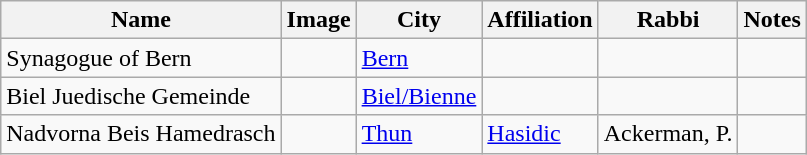<table class="wikitable sortable">
<tr>
<th>Name</th>
<th class="unsortable">Image</th>
<th>City</th>
<th>Affiliation</th>
<th>Rabbi</th>
<th>Notes</th>
</tr>
<tr>
<td>Synagogue of Bern</td>
<td></td>
<td><a href='#'>Bern</a></td>
<td></td>
<td></td>
<td></td>
</tr>
<tr>
<td>Biel Juedische Gemeinde</td>
<td></td>
<td><a href='#'>Biel/Bienne</a></td>
<td></td>
<td></td>
<td></td>
</tr>
<tr>
<td>Nadvorna Beis Hamedrasch</td>
<td></td>
<td><a href='#'>Thun</a></td>
<td><a href='#'>Hasidic</a></td>
<td>Ackerman, P.</td>
<td></td>
</tr>
</table>
